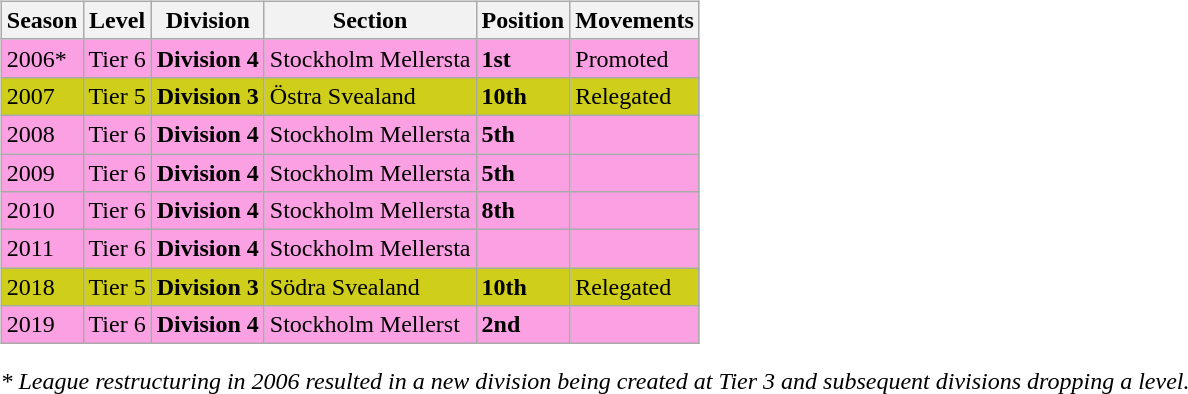<table>
<tr>
<td valign="top" width=0%><br><table class="wikitable">
<tr style="background:#f0f6fa;">
<th><strong>Season</strong></th>
<th><strong>Level</strong></th>
<th><strong>Division</strong></th>
<th><strong>Section</strong></th>
<th><strong>Position</strong></th>
<th><strong>Movements</strong></th>
</tr>
<tr>
<td style="background:#FBA0E3;">2006*</td>
<td style="background:#FBA0E3;">Tier 6</td>
<td style="background:#FBA0E3;"><strong>Division 4</strong></td>
<td style="background:#FBA0E3;">Stockholm Mellersta</td>
<td style="background:#FBA0E3;"><strong>1st</strong></td>
<td style="background:#FBA0E3;">Promoted</td>
</tr>
<tr>
<td style="background:#CECE1B;">2007</td>
<td style="background:#CECE1B;">Tier 5</td>
<td style="background:#CECE1B;"><strong>Division 3</strong></td>
<td style="background:#CECE1B;">Östra Svealand</td>
<td style="background:#CECE1B;"><strong>10th</strong></td>
<td style="background:#CECE1B;">Relegated</td>
</tr>
<tr>
<td style="background:#FBA0E3;">2008</td>
<td style="background:#FBA0E3;">Tier 6</td>
<td style="background:#FBA0E3;"><strong>Division 4</strong></td>
<td style="background:#FBA0E3;">Stockholm Mellersta</td>
<td style="background:#FBA0E3;"><strong>5th</strong></td>
<td style="background:#FBA0E3;"></td>
</tr>
<tr>
<td style="background:#FBA0E3;">2009</td>
<td style="background:#FBA0E3;">Tier 6</td>
<td style="background:#FBA0E3;"><strong>Division 4</strong></td>
<td style="background:#FBA0E3;">Stockholm Mellersta</td>
<td style="background:#FBA0E3;"><strong>5th</strong></td>
<td style="background:#FBA0E3;"></td>
</tr>
<tr>
<td style="background:#FBA0E3;">2010</td>
<td style="background:#FBA0E3;">Tier 6</td>
<td style="background:#FBA0E3;"><strong>Division 4</strong></td>
<td style="background:#FBA0E3;">Stockholm Mellersta</td>
<td style="background:#FBA0E3;"><strong>8th</strong></td>
<td style="background:#FBA0E3;"></td>
</tr>
<tr>
<td style="background:#FBA0E3;">2011</td>
<td style="background:#FBA0E3;">Tier 6</td>
<td style="background:#FBA0E3;"><strong>Division 4</strong></td>
<td style="background:#FBA0E3;">Stockholm Mellersta</td>
<td style="background:#FBA0E3;"></td>
<td style="background:#FBA0E3;"></td>
</tr>
<tr>
<td style="background:#CECE1B;">2018</td>
<td style="background:#CECE1B;">Tier 5</td>
<td style="background:#CECE1B;"><strong>Division 3</strong></td>
<td style="background:#CECE1B;">Södra Svealand</td>
<td style="background:#CECE1B;"><strong>10th</strong></td>
<td style="background:#CECE1B;">Relegated</td>
</tr>
<tr>
<td style="background:#FBA0E3;">2019</td>
<td style="background:#FBA0E3;">Tier 6</td>
<td style="background:#FBA0E3;"><strong>Division 4</strong></td>
<td style="background:#FBA0E3;">Stockholm Mellerst</td>
<td style="background:#FBA0E3;"><strong>2nd</strong></td>
<td style="background:#FBA0E3;"></td>
</tr>
</table>
<em>* League restructuring in 2006 resulted in a new division being created at Tier 3 and subsequent divisions dropping a level.</em>


</td>
</tr>
</table>
